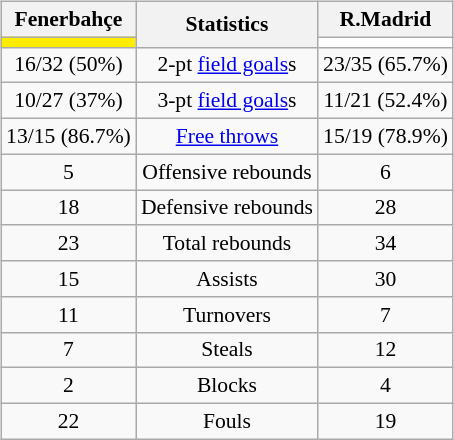<table style="width:100%;">
<tr>
<td valign=top align=right width=33%><br>













</td>
<td style="vertical-align:top; align:center; width:33%;"><br><table style="width:100%;">
<tr>
<td style="width=50%;"></td>
<td></td>
<td style="width=50%;"></td>
</tr>
</table>
<table class="wikitable" style="font-size:90%; text-align:center; margin:auto;" align=center>
<tr>
<th>Fenerbahçe</th>
<th rowspan=2>Statistics</th>
<th>R.Madrid</th>
</tr>
<tr>
<td style="background:#FFED00;"></td>
<td style="background:#FFFFFF;"></td>
</tr>
<tr>
<td>16/32 (50%)</td>
<td>2-pt <a href='#'>field goals</a>s</td>
<td>23/35 (65.7%)</td>
</tr>
<tr>
<td>10/27 (37%)</td>
<td>3-pt <a href='#'>field goals</a>s</td>
<td>11/21 (52.4%)</td>
</tr>
<tr>
<td>13/15 (86.7%)</td>
<td><a href='#'>Free throws</a></td>
<td>15/19 (78.9%)</td>
</tr>
<tr>
<td>5</td>
<td>Offensive rebounds</td>
<td>6</td>
</tr>
<tr>
<td>18</td>
<td>Defensive rebounds</td>
<td>28</td>
</tr>
<tr>
<td>23</td>
<td>Total rebounds</td>
<td>34</td>
</tr>
<tr>
<td>15</td>
<td>Assists</td>
<td>30</td>
</tr>
<tr>
<td>11</td>
<td>Turnovers</td>
<td>7</td>
</tr>
<tr>
<td>7</td>
<td>Steals</td>
<td>12</td>
</tr>
<tr>
<td>2</td>
<td>Blocks</td>
<td>4</td>
</tr>
<tr>
<td>22</td>
<td>Fouls</td>
<td>19</td>
</tr>
</table>
</td>
<td style="vertical-align:top; align:left; width:33%;"><br>













</td>
</tr>
</table>
